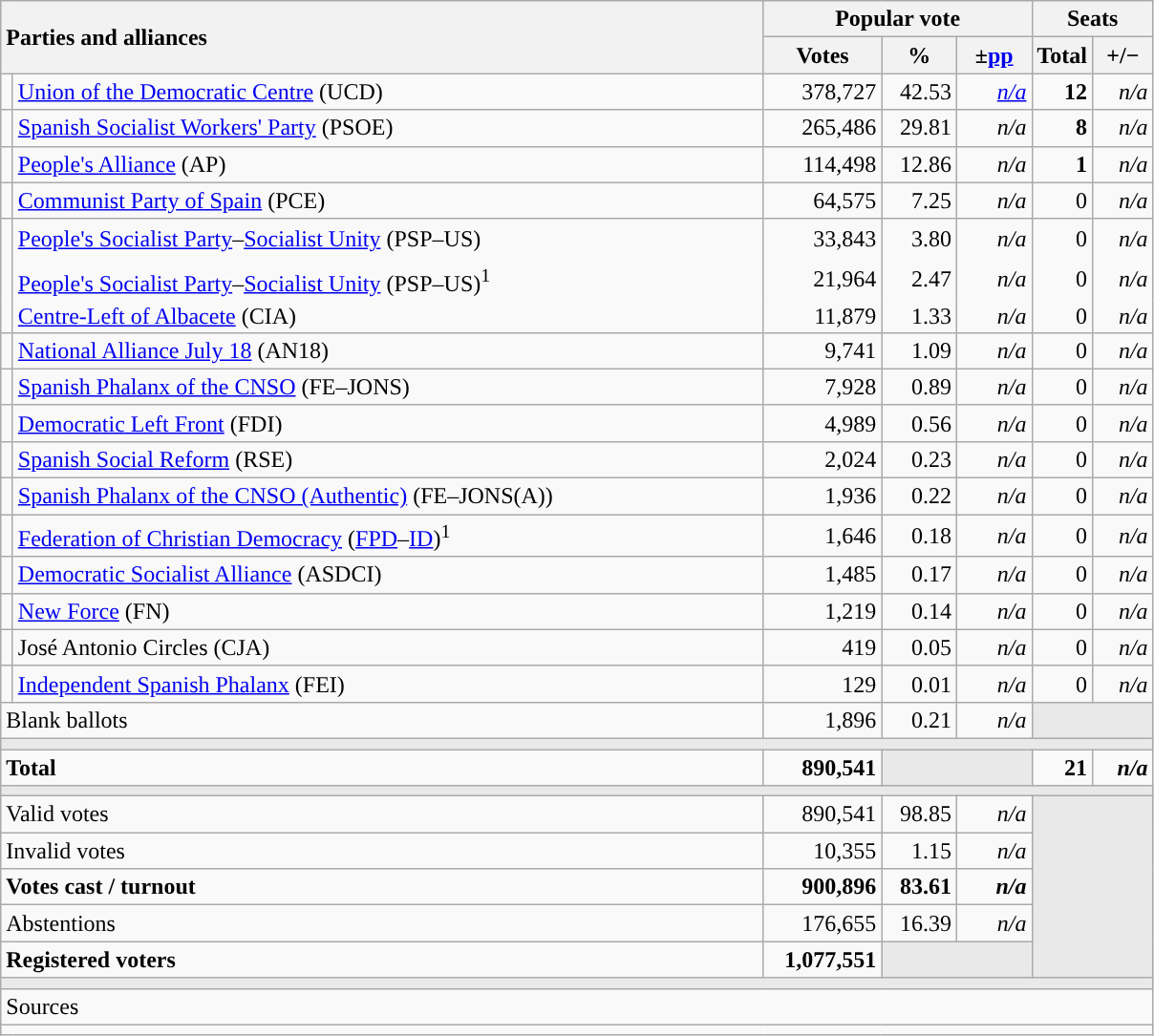<table class="wikitable" style="text-align:right;">
<tr>
<th style="text-align:left;" rowspan="2" colspan="2" width="525">Parties and alliances</th>
<th colspan="3">Popular vote</th>
<th colspan="2">Seats</th>
</tr>
<tr>
<th width="75">Votes</th>
<th width="45">%</th>
<th width="45">±<a href='#'>pp</a></th>
<th width="35">Total</th>
<th width="35">+/−</th>
</tr>
<tr>
<td width="1" style="color:inherit;background:"></td>
<td align="left"><a href='#'>Union of the Democratic Centre</a> (UCD)</td>
<td>378,727</td>
<td>42.53</td>
<td><em><a href='#'>n/a</a></em></td>
<td><strong>12</strong></td>
<td><em>n/a</em></td>
</tr>
<tr>
<td style="color:inherit;background:"></td>
<td align="left"><a href='#'>Spanish Socialist Workers' Party</a> (PSOE)</td>
<td>265,486</td>
<td>29.81</td>
<td><em>n/a</em></td>
<td><strong>8</strong></td>
<td><em>n/a</em></td>
</tr>
<tr>
<td style="color:inherit;background:"></td>
<td align="left"><a href='#'>People's Alliance</a> (AP)</td>
<td>114,498</td>
<td>12.86</td>
<td><em>n/a</em></td>
<td><strong>1</strong></td>
<td><em>n/a</em></td>
</tr>
<tr>
<td style="color:inherit;background:"></td>
<td align="left"><a href='#'>Communist Party of Spain</a> (PCE)</td>
<td>64,575</td>
<td>7.25</td>
<td><em>n/a</em></td>
<td>0</td>
<td><em>n/a</em></td>
</tr>
<tr style="line-height:22px;">
<td rowspan="3" style="color:inherit;background:"></td>
<td align="left"><a href='#'>People's Socialist Party</a>–<a href='#'>Socialist Unity</a> (PSP–US)</td>
<td>33,843</td>
<td>3.80</td>
<td><em>n/a</em></td>
<td>0</td>
<td><em>n/a</em></td>
</tr>
<tr style="border-bottom-style:hidden; border-top-style:hidden; line-height:16px;">
<td align="left"><span><a href='#'>People's Socialist Party</a>–<a href='#'>Socialist Unity</a> (PSP–US)<sup>1</sup></span></td>
<td>21,964</td>
<td>2.47</td>
<td><em>n/a</em></td>
<td>0</td>
<td><em>n/a</em></td>
</tr>
<tr style="line-height:16px;">
<td align="left"><span><a href='#'>Centre-Left of Albacete</a> (CIA)</span></td>
<td>11,879</td>
<td>1.33</td>
<td><em>n/a</em></td>
<td>0</td>
<td><em>n/a</em></td>
</tr>
<tr>
<td style="color:inherit;background:"></td>
<td align="left"><a href='#'>National Alliance July 18</a> (AN18)</td>
<td>9,741</td>
<td>1.09</td>
<td><em>n/a</em></td>
<td>0</td>
<td><em>n/a</em></td>
</tr>
<tr>
<td style="color:inherit;background:"></td>
<td align="left"><a href='#'>Spanish Phalanx of the CNSO</a> (FE–JONS)</td>
<td>7,928</td>
<td>0.89</td>
<td><em>n/a</em></td>
<td>0</td>
<td><em>n/a</em></td>
</tr>
<tr>
<td style="color:inherit;background:"></td>
<td align="left"><a href='#'>Democratic Left Front</a> (FDI)</td>
<td>4,989</td>
<td>0.56</td>
<td><em>n/a</em></td>
<td>0</td>
<td><em>n/a</em></td>
</tr>
<tr>
<td style="color:inherit;background:"></td>
<td align="left"><a href='#'>Spanish Social Reform</a> (RSE)</td>
<td>2,024</td>
<td>0.23</td>
<td><em>n/a</em></td>
<td>0</td>
<td><em>n/a</em></td>
</tr>
<tr>
<td style="color:inherit;background:"></td>
<td align="left"><a href='#'>Spanish Phalanx of the CNSO (Authentic)</a> (FE–JONS(A))</td>
<td>1,936</td>
<td>0.22</td>
<td><em>n/a</em></td>
<td>0</td>
<td><em>n/a</em></td>
</tr>
<tr>
<td style="color:inherit;background:"></td>
<td align="left"><a href='#'>Federation of Christian Democracy</a> (<a href='#'>FPD</a>–<a href='#'>ID</a>)<sup>1</sup></td>
<td>1,646</td>
<td>0.18</td>
<td><em>n/a</em></td>
<td>0</td>
<td><em>n/a</em></td>
</tr>
<tr>
<td style="color:inherit;background:"></td>
<td align="left"><a href='#'>Democratic Socialist Alliance</a> (ASDCI)</td>
<td>1,485</td>
<td>0.17</td>
<td><em>n/a</em></td>
<td>0</td>
<td><em>n/a</em></td>
</tr>
<tr>
<td style="color:inherit;background:"></td>
<td align="left"><a href='#'>New Force</a> (FN)</td>
<td>1,219</td>
<td>0.14</td>
<td><em>n/a</em></td>
<td>0</td>
<td><em>n/a</em></td>
</tr>
<tr>
<td style="color:inherit;background:"></td>
<td align="left">José Antonio Circles (CJA)</td>
<td>419</td>
<td>0.05</td>
<td><em>n/a</em></td>
<td>0</td>
<td><em>n/a</em></td>
</tr>
<tr>
<td style="color:inherit;background:"></td>
<td align="left"><a href='#'>Independent Spanish Phalanx</a> (FEI)</td>
<td>129</td>
<td>0.01</td>
<td><em>n/a</em></td>
<td>0</td>
<td><em>n/a</em></td>
</tr>
<tr>
<td align="left" colspan="2">Blank ballots</td>
<td>1,896</td>
<td>0.21</td>
<td><em>n/a</em></td>
<td bgcolor="#E9E9E9" colspan="2"></td>
</tr>
<tr>
<td colspan="7" bgcolor="#E9E9E9"></td>
</tr>
<tr style="font-weight:bold;">
<td align="left" colspan="2">Total</td>
<td>890,541</td>
<td bgcolor="#E9E9E9" colspan="2"></td>
<td>21</td>
<td><em>n/a</em></td>
</tr>
<tr>
<td colspan="7" bgcolor="#E9E9E9"></td>
</tr>
<tr>
<td align="left" colspan="2">Valid votes</td>
<td>890,541</td>
<td>98.85</td>
<td><em>n/a</em></td>
<td bgcolor="#E9E9E9" colspan="2" rowspan="5"></td>
</tr>
<tr>
<td align="left" colspan="2">Invalid votes</td>
<td>10,355</td>
<td>1.15</td>
<td><em>n/a</em></td>
</tr>
<tr style="font-weight:bold;">
<td align="left" colspan="2">Votes cast / turnout</td>
<td>900,896</td>
<td>83.61</td>
<td><em>n/a</em></td>
</tr>
<tr>
<td align="left" colspan="2">Abstentions</td>
<td>176,655</td>
<td>16.39</td>
<td><em>n/a</em></td>
</tr>
<tr style="font-weight:bold;">
<td align="left" colspan="2">Registered voters</td>
<td>1,077,551</td>
<td bgcolor="#E9E9E9" colspan="2"></td>
</tr>
<tr>
<td colspan="7" bgcolor="#E9E9E9"></td>
</tr>
<tr>
<td align="left" colspan="7">Sources</td>
</tr>
<tr>
<td colspan="7" style="text-align:left; max-width:790px;"></td>
</tr>
</table>
